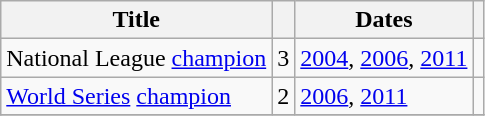<table class="wikitable" margin: 5px; text-align: center;>
<tr>
<th>Title</th>
<th></th>
<th>Dates</th>
<th></th>
</tr>
<tr>
<td>National League <a href='#'>champion</a></td>
<td align="center">3</td>
<td><a href='#'>2004</a>, <a href='#'>2006</a>, <a href='#'>2011</a></td>
<td></td>
</tr>
<tr>
<td><a href='#'>World Series</a> <a href='#'>champion</a></td>
<td align="center">2</td>
<td><a href='#'>2006</a>, <a href='#'>2011</a></td>
<td></td>
</tr>
<tr>
</tr>
</table>
